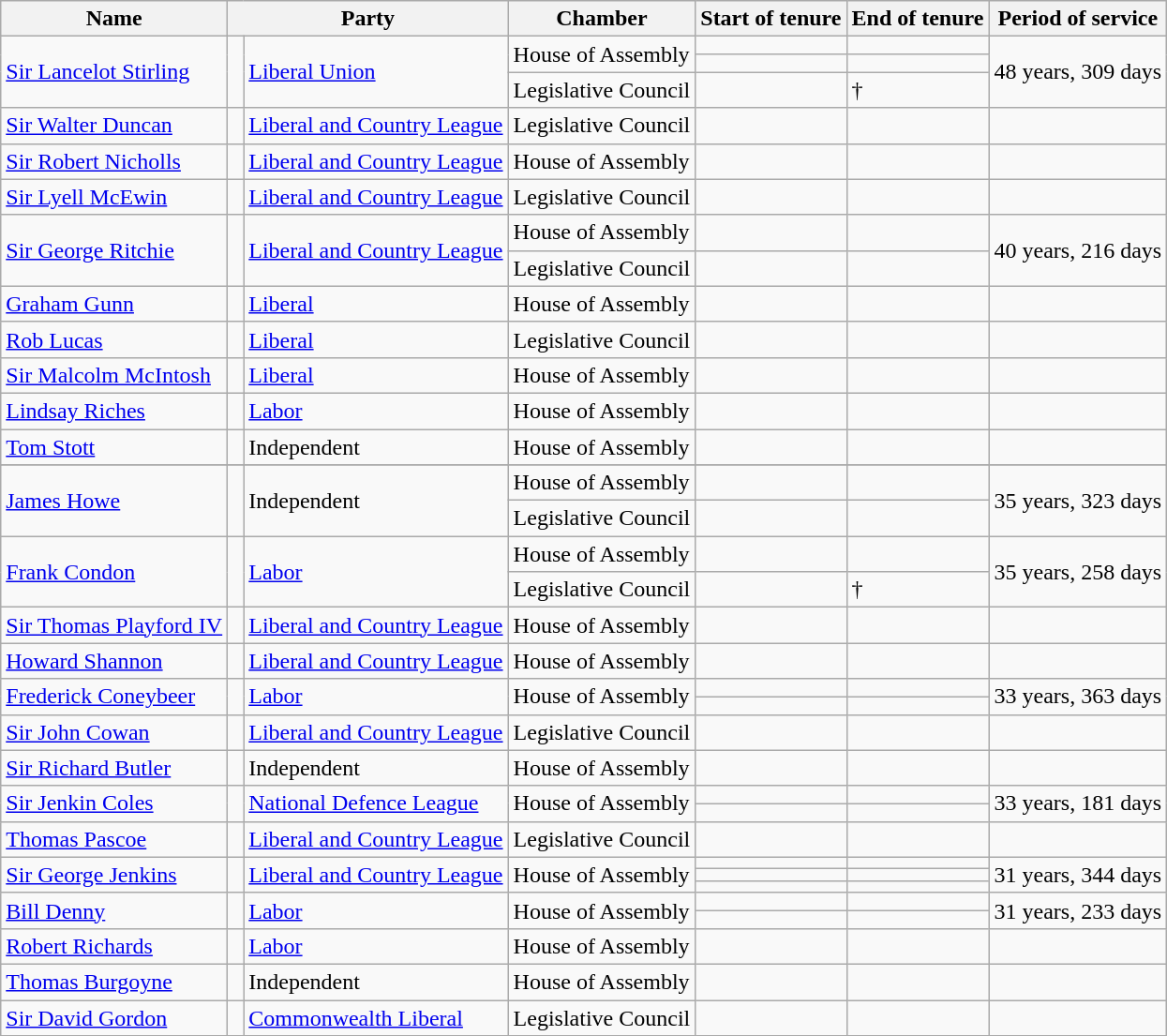<table class="wikitable sortable" style="text-align: left">
<tr>
<th>Name</th>
<th colspan=2>Party</th>
<th>Chamber</th>
<th>Start of tenure</th>
<th>End of tenure</th>
<th>Period of service</th>
</tr>
<tr>
<td rowspan="3"><a href='#'>Sir Lancelot Stirling</a></td>
<td rowspan="3" > </td>
<td rowspan="3"><a href='#'>Liberal Union</a></td>
<td rowspan="2">House of Assembly</td>
<td></td>
<td></td>
<td rowspan="3">48 years, 309 days</td>
</tr>
<tr>
<td></td>
<td></td>
</tr>
<tr>
<td>Legislative Council</td>
<td></td>
<td>†</td>
</tr>
<tr>
<td><a href='#'>Sir Walter Duncan</a></td>
<td> </td>
<td><a href='#'>Liberal and Country League</a></td>
<td>Legislative Council</td>
<td></td>
<td></td>
<td></td>
</tr>
<tr>
<td><a href='#'>Sir Robert Nicholls</a></td>
<td> </td>
<td><a href='#'>Liberal and Country League</a></td>
<td>House of Assembly</td>
<td></td>
<td></td>
<td></td>
</tr>
<tr>
<td><a href='#'>Sir Lyell McEwin</a></td>
<td> </td>
<td><a href='#'>Liberal and Country League</a></td>
<td>Legislative Council</td>
<td></td>
<td></td>
<td></td>
</tr>
<tr>
<td rowspan="2"><a href='#'>Sir George Ritchie</a></td>
<td rowspan="2" > </td>
<td rowspan="2"><a href='#'>Liberal and Country League</a></td>
<td>House of Assembly</td>
<td></td>
<td></td>
<td rowspan="2">40 years, 216 days</td>
</tr>
<tr>
<td>Legislative Council</td>
<td></td>
<td></td>
</tr>
<tr>
<td><a href='#'>Graham Gunn</a></td>
<td> </td>
<td><a href='#'>Liberal</a></td>
<td>House of Assembly</td>
<td></td>
<td></td>
<td></td>
</tr>
<tr>
<td><a href='#'>Rob Lucas</a></td>
<td> </td>
<td><a href='#'>Liberal</a></td>
<td>Legislative Council</td>
<td></td>
<td></td>
<td></td>
</tr>
<tr>
<td><a href='#'>Sir Malcolm McIntosh</a></td>
<td> </td>
<td><a href='#'>Liberal</a></td>
<td>House of Assembly</td>
<td></td>
<td></td>
<td></td>
</tr>
<tr>
<td><a href='#'>Lindsay Riches</a></td>
<td> </td>
<td><a href='#'>Labor</a></td>
<td>House of Assembly</td>
<td></td>
<td></td>
<td></td>
</tr>
<tr>
<td><a href='#'>Tom Stott</a></td>
<td> </td>
<td>Independent</td>
<td>House of Assembly</td>
<td></td>
<td></td>
<td></td>
</tr>
<tr>
</tr>
<tr>
<td rowspan="2"><a href='#'>James Howe</a></td>
<td rowspan="2" > </td>
<td rowspan="2">Independent</td>
<td>House of Assembly</td>
<td></td>
<td></td>
<td rowspan="2">35 years, 323 days</td>
</tr>
<tr>
<td>Legislative Council</td>
<td></td>
<td></td>
</tr>
<tr>
<td rowspan="2"><a href='#'>Frank Condon</a></td>
<td rowspan="2" > </td>
<td rowspan="2"><a href='#'>Labor</a></td>
<td>House of Assembly</td>
<td></td>
<td></td>
<td rowspan="2">35 years, 258 days</td>
</tr>
<tr>
<td>Legislative Council</td>
<td></td>
<td>†</td>
</tr>
<tr>
<td><a href='#'>Sir Thomas Playford IV</a></td>
<td> </td>
<td><a href='#'>Liberal and Country League</a></td>
<td>House of Assembly</td>
<td></td>
<td></td>
<td></td>
</tr>
<tr>
<td><a href='#'>Howard Shannon</a></td>
<td> </td>
<td><a href='#'>Liberal and Country League</a></td>
<td>House of Assembly</td>
<td></td>
<td></td>
<td></td>
</tr>
<tr>
<td rowspan="2"><a href='#'>Frederick Coneybeer</a></td>
<td rowspan="2" > </td>
<td rowspan="2"><a href='#'>Labor</a></td>
<td rowspan="2">House of Assembly</td>
<td></td>
<td></td>
<td rowspan="2">33 years, 363 days</td>
</tr>
<tr>
<td></td>
<td></td>
</tr>
<tr>
<td><a href='#'>Sir John Cowan</a></td>
<td> </td>
<td><a href='#'>Liberal and Country League</a></td>
<td>Legislative Council</td>
<td></td>
<td></td>
<td></td>
</tr>
<tr>
<td><a href='#'>Sir Richard Butler</a></td>
<td> </td>
<td>Independent</td>
<td>House of Assembly</td>
<td></td>
<td></td>
<td></td>
</tr>
<tr>
<td rowspan="2"><a href='#'>Sir Jenkin Coles</a></td>
<td rowspan="2" > </td>
<td rowspan="2"><a href='#'>National Defence League</a></td>
<td rowspan="2">House of Assembly</td>
<td></td>
<td></td>
<td rowspan="2">33 years, 181 days</td>
</tr>
<tr>
<td></td>
<td></td>
</tr>
<tr>
<td><a href='#'>Thomas Pascoe</a></td>
<td> </td>
<td><a href='#'>Liberal and Country League</a></td>
<td>Legislative Council</td>
<td></td>
<td></td>
<td></td>
</tr>
<tr>
<td rowspan="3"><a href='#'>Sir George Jenkins</a></td>
<td rowspan="3" > </td>
<td rowspan="3"><a href='#'>Liberal and Country League</a></td>
<td rowspan="3">House of Assembly</td>
<td></td>
<td></td>
<td rowspan="3">31 years, 344 days</td>
</tr>
<tr>
<td></td>
<td></td>
</tr>
<tr>
<td></td>
<td></td>
</tr>
<tr>
<td rowspan="2"><a href='#'>Bill Denny</a></td>
<td rowspan="2" > </td>
<td rowspan="2"><a href='#'>Labor</a></td>
<td rowspan="2">House of Assembly</td>
<td></td>
<td></td>
<td rowspan="2">31 years, 233 days</td>
</tr>
<tr>
<td></td>
<td></td>
</tr>
<tr>
<td><a href='#'>Robert Richards</a></td>
<td> </td>
<td><a href='#'>Labor</a></td>
<td>House of Assembly</td>
<td></td>
<td></td>
<td></td>
</tr>
<tr>
<td><a href='#'>Thomas Burgoyne</a></td>
<td> </td>
<td>Independent</td>
<td>House of Assembly</td>
<td></td>
<td></td>
<td></td>
</tr>
<tr>
<td><a href='#'>Sir David Gordon</a></td>
<td> </td>
<td><a href='#'>Commonwealth Liberal</a></td>
<td>Legislative Council</td>
<td></td>
<td></td>
<td></td>
</tr>
<tr>
</tr>
</table>
